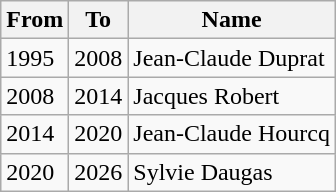<table class="wikitable">
<tr>
<th>From</th>
<th>To</th>
<th>Name</th>
</tr>
<tr>
<td>1995</td>
<td>2008</td>
<td>Jean-Claude Duprat</td>
</tr>
<tr>
<td>2008</td>
<td>2014</td>
<td>Jacques Robert</td>
</tr>
<tr>
<td>2014</td>
<td>2020</td>
<td>Jean-Claude Hourcq</td>
</tr>
<tr>
<td>2020</td>
<td>2026</td>
<td>Sylvie Daugas</td>
</tr>
</table>
